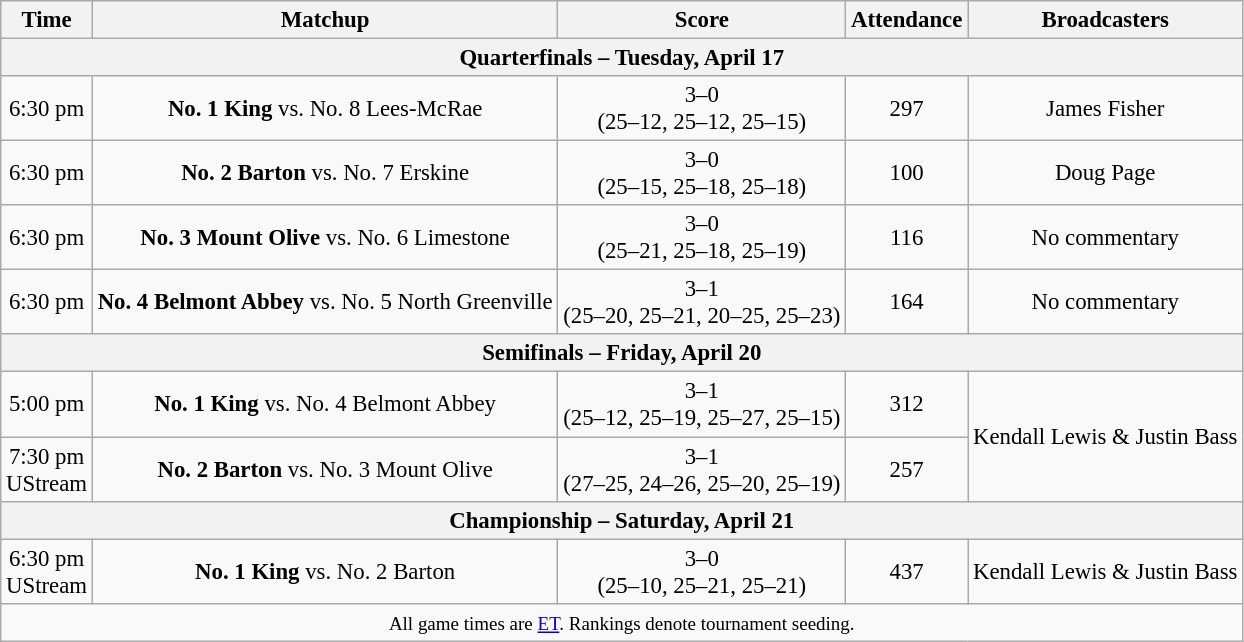<table class="wikitable" style="font-size: 95%;text-align:center">
<tr>
<th>Time</th>
<th>Matchup</th>
<th>Score</th>
<th>Attendance</th>
<th>Broadcasters</th>
</tr>
<tr>
<th colspan=5>Quarterfinals – Tuesday, April 17</th>
</tr>
<tr>
<td>6:30 pm<br></td>
<td><strong>No. 1 King</strong> vs. No. 8 Lees-McRae</td>
<td>3–0<br>(25–12, 25–12, 25–15)</td>
<td>297</td>
<td>James Fisher</td>
</tr>
<tr>
<td>6:30 pm<br></td>
<td><strong>No. 2 Barton</strong> vs. No. 7 Erskine</td>
<td>3–0<br>(25–15, 25–18, 25–18)</td>
<td>100</td>
<td>Doug Page</td>
</tr>
<tr>
<td>6:30 pm<br></td>
<td><strong>No. 3 Mount Olive</strong> vs. No. 6 Limestone</td>
<td>3–0<br>(25–21, 25–18, 25–19)</td>
<td>116</td>
<td>No commentary</td>
</tr>
<tr>
<td>6:30 pm<br></td>
<td><strong>No. 4 Belmont Abbey</strong> vs. No. 5 North Greenville</td>
<td>3–1<br>(25–20, 25–21, 20–25, 25–23)</td>
<td>164</td>
<td>No commentary</td>
</tr>
<tr>
<th colspan=5>Semifinals – Friday, April 20</th>
</tr>
<tr>
<td>5:00 pm<br></td>
<td><strong>No. 1 King</strong> vs. No. 4 Belmont Abbey</td>
<td>3–1<br>(25–12, 25–19, 25–27, 25–15)</td>
<td>312</td>
<td rowspan=2>Kendall Lewis & Justin Bass</td>
</tr>
<tr>
<td>7:30 pm<br>UStream</td>
<td><strong>No. 2 Barton</strong> vs. No. 3 Mount Olive</td>
<td>3–1<br>(27–25, 24–26, 25–20, 25–19)</td>
<td>257</td>
</tr>
<tr>
<th colspan=5>Championship – Saturday, April 21</th>
</tr>
<tr>
<td>6:30 pm<br>UStream</td>
<td><strong>No. 1 King</strong> vs. No. 2 Barton</td>
<td>3–0<br>(25–10, 25–21, 25–21)</td>
<td>437</td>
<td>Kendall Lewis & Justin Bass</td>
</tr>
<tr>
<td colspan=5><small>All game times are <a href='#'>ET</a>. Rankings denote tournament seeding.</small></td>
</tr>
</table>
